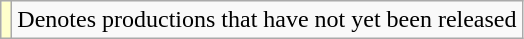<table class="wikitable">
<tr>
<td style="background:#FFFFCC;"></td>
<td>Denotes productions that have not yet been released</td>
</tr>
</table>
